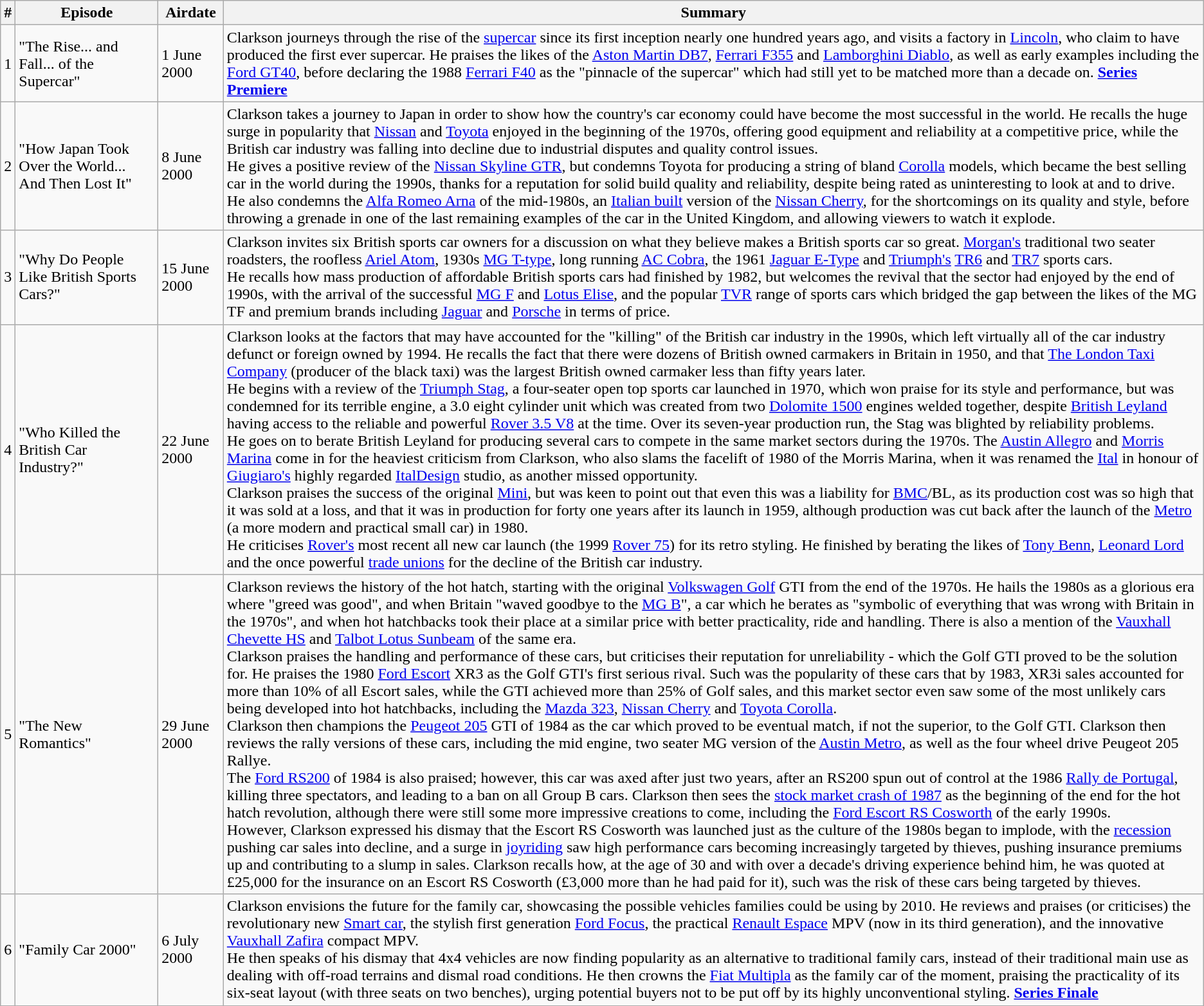<table class="wikitable">
<tr>
<th>#</th>
<th>Episode</th>
<th>Airdate</th>
<th>Summary</th>
</tr>
<tr>
<td>1</td>
<td>"The Rise... and Fall... of the Supercar"</td>
<td>1 June 2000</td>
<td>Clarkson journeys through the rise of the <a href='#'>supercar</a> since its first inception nearly one hundred years ago, and visits a factory in <a href='#'>Lincoln</a>, who claim to have produced the first ever supercar. He praises the likes of the <a href='#'>Aston Martin DB7</a>, <a href='#'>Ferrari F355</a> and <a href='#'>Lamborghini Diablo</a>, as well as early examples including the <a href='#'>Ford GT40</a>, before declaring the 1988 <a href='#'>Ferrari F40</a> as the "pinnacle of the supercar" which had still yet to be matched more than a decade on. <strong><a href='#'>Series Premiere</a></strong></td>
</tr>
<tr>
<td>2</td>
<td>"How Japan Took Over the World... And Then Lost It"</td>
<td>8 June 2000</td>
<td>Clarkson takes a journey to Japan in order to show how the country's car economy could have become the most successful in the world. He recalls the huge surge in popularity that <a href='#'>Nissan</a> and <a href='#'>Toyota</a> enjoyed in the beginning of the 1970s, offering good equipment and reliability at a competitive price, while the British car industry was falling into decline due to industrial disputes and quality control issues.<br>He gives a positive review of the <a href='#'>Nissan Skyline GTR</a>, but condemns Toyota for producing a string of bland <a href='#'>Corolla</a> models, which became the best selling car in the world during the 1990s, thanks for a reputation for solid build quality and reliability, despite being rated as uninteresting to look at and to drive.<br>He also condemns the <a href='#'>Alfa Romeo Arna</a> of the mid-1980s, an <a href='#'>Italian built</a> version of the <a href='#'>Nissan Cherry</a>, for the shortcomings on its quality and style, before throwing a grenade in one of the last remaining examples of the car in the United Kingdom, and allowing viewers to watch it explode.</td>
</tr>
<tr>
<td>3</td>
<td>"Why Do People Like British Sports Cars?"</td>
<td>15 June 2000</td>
<td>Clarkson invites six British sports car owners for a discussion on what they believe makes a British sports car so great. <a href='#'>Morgan's</a> traditional two seater roadsters, the roofless <a href='#'>Ariel Atom</a>, 1930s <a href='#'>MG T-type</a>, long running <a href='#'>AC Cobra</a>, the 1961 <a href='#'>Jaguar E-Type</a> and <a href='#'>Triumph's</a> <a href='#'>TR6</a> and <a href='#'>TR7</a> sports cars.<br>He recalls how mass production of affordable British sports cars had finished by 1982, but welcomes the revival that the sector had enjoyed by the end of 1990s, with the arrival of the successful <a href='#'>MG F</a> and <a href='#'>Lotus Elise</a>, and the popular <a href='#'>TVR</a> range of sports cars which bridged the gap between the likes of the MG TF and premium brands including <a href='#'>Jaguar</a> and <a href='#'>Porsche</a> in terms of price.</td>
</tr>
<tr>
<td>4</td>
<td>"Who Killed the British Car Industry?"</td>
<td>22 June 2000</td>
<td>Clarkson looks at the factors that may have accounted for the "killing" of the British car industry in the 1990s, which left virtually all of the car industry defunct or foreign owned by 1994. He recalls the fact that there were dozens of British owned carmakers in Britain in 1950, and that <a href='#'>The London Taxi Company</a> (producer of the black taxi) was the largest British owned carmaker less than fifty years later.<br>He begins with a review of the <a href='#'>Triumph Stag</a>, a four-seater open top sports car launched in 1970, which won praise for its style and performance, but was condemned for its terrible engine, a 3.0 eight cylinder unit which was created from two <a href='#'>Dolomite 1500</a> engines welded together, despite <a href='#'>British Leyland</a> having access to the reliable and powerful <a href='#'>Rover 3.5 V8</a> at the time. Over its seven-year production run, the Stag was blighted by reliability problems.<br>He goes on to berate British Leyland for producing several cars to compete in the same market sectors during the 1970s. The <a href='#'>Austin Allegro</a> and <a href='#'>Morris Marina</a> come in for the heaviest criticism from Clarkson, who also slams the facelift of 1980 of the Morris Marina, when it was renamed the <a href='#'>Ital</a> in honour of <a href='#'>Giugiaro's</a> highly regarded <a href='#'>ItalDesign</a> studio, as another missed opportunity.<br>Clarkson praises the success of the original <a href='#'>Mini</a>, but was keen to point out that even this was a liability for <a href='#'>BMC</a>/BL, as its production cost was so high that it was sold at a loss, and that it was in production for forty one years after its launch in 1959, although production was cut back after the launch of the <a href='#'>Metro</a> (a more modern and practical small car) in 1980.<br>He criticises <a href='#'>Rover's</a> most recent all new car launch (the 1999 <a href='#'>Rover 75</a>) for its retro styling. He finished by berating the likes of <a href='#'>Tony Benn</a>, <a href='#'>Leonard Lord</a> and the once powerful <a href='#'>trade unions</a> for the decline of the British car industry.</td>
</tr>
<tr>
<td>5</td>
<td>"The New Romantics"</td>
<td>29 June 2000</td>
<td>Clarkson reviews the history of the hot hatch, starting with the original <a href='#'>Volkswagen Golf</a> GTI from the end of the 1970s. He hails the 1980s as a glorious era where "greed was good", and when Britain "waved goodbye to the <a href='#'>MG B</a>", a car which he berates as "symbolic of everything that was wrong with Britain in the 1970s", and when hot hatchbacks took their place at a similar price with better practicality, ride and handling. There is also a mention of the <a href='#'>Vauxhall Chevette HS</a> and <a href='#'>Talbot Lotus Sunbeam</a> of the same era.<br>Clarkson praises the handling and performance of these cars, but criticises their reputation for unreliability - which the Golf GTI proved to be the solution for. He praises the 1980 <a href='#'>Ford Escort</a> XR3 as the Golf GTI's first serious rival. Such was the popularity of these cars that by 1983, XR3i sales accounted for more than 10% of all Escort sales, while the GTI achieved more than 25% of Golf sales, and this market sector even saw some of the most unlikely cars being developed into hot hatchbacks, including the <a href='#'>Mazda 323</a>, <a href='#'>Nissan Cherry</a> and <a href='#'>Toyota Corolla</a>.<br>Clarkson then champions the <a href='#'>Peugeot 205</a> GTI of 1984 as the car which proved to be eventual match, if not the superior, to the Golf GTI. Clarkson then reviews the rally versions of these cars, including the mid engine, two seater MG version of the <a href='#'>Austin Metro</a>, as well as the four wheel drive Peugeot 205 Rallye.<br>The <a href='#'>Ford RS200</a> of 1984 is also praised; however, this car was axed after just two years, after an RS200 spun out of control at the 1986 <a href='#'>Rally de Portugal</a>, killing three spectators, and leading to a ban on all Group B cars. Clarkson then sees the <a href='#'>stock market crash of 1987</a> as the beginning of the end for the hot hatch revolution, although there were still some more impressive creations to come, including the <a href='#'>Ford Escort RS Cosworth</a> of the early 1990s.<br>However, Clarkson expressed his dismay that the Escort RS Cosworth was launched just as the culture of the 1980s began to implode, with the <a href='#'>recession</a> pushing car sales into decline, and a surge in <a href='#'>joyriding</a> saw high performance cars becoming increasingly targeted by thieves, pushing insurance premiums up and contributing to a slump in sales. Clarkson recalls how, at the age of 30 and with over a decade's driving experience behind him, he was quoted at £25,000 for the insurance on an Escort RS Cosworth (£3,000 more than he had paid for it), such was the risk of these cars being targeted by thieves.</td>
</tr>
<tr>
<td>6</td>
<td>"Family Car 2000"</td>
<td>6 July 2000</td>
<td>Clarkson envisions the future for the family car, showcasing the possible vehicles families could be using by 2010. He reviews and praises (or criticises) the revolutionary new <a href='#'>Smart car</a>, the stylish first generation <a href='#'>Ford Focus</a>, the practical <a href='#'>Renault Espace</a> MPV (now in its third generation), and the innovative <a href='#'>Vauxhall Zafira</a> compact MPV.<br>He then speaks of his dismay that 4x4 vehicles are now finding popularity as an alternative to traditional family cars, instead of their traditional main use as dealing with off-road terrains and dismal road conditions. He then crowns the <a href='#'>Fiat Multipla</a> as the family car of the moment, praising the practicality of its six-seat layout (with three seats on two benches), urging potential buyers not to be put off by its highly unconventional styling. <strong><a href='#'>Series Finale</a></strong></td>
</tr>
<tr>
</tr>
</table>
